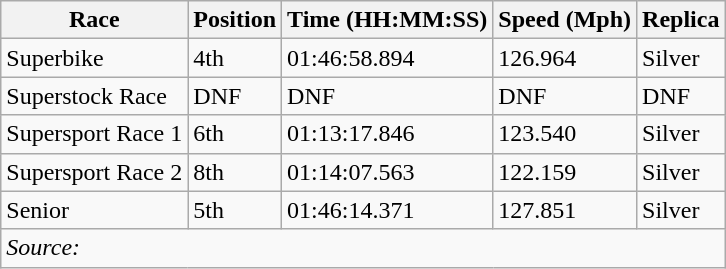<table class="wikitable">
<tr>
<th>Race</th>
<th>Position</th>
<th>Time (HH:MM:SS)</th>
<th>Speed (Mph)</th>
<th>Replica</th>
</tr>
<tr>
<td>Superbike</td>
<td>4th</td>
<td>01:46:58.894</td>
<td>126.964</td>
<td>Silver</td>
</tr>
<tr>
<td>Superstock Race</td>
<td>DNF</td>
<td>DNF</td>
<td>DNF</td>
<td>DNF</td>
</tr>
<tr>
<td>Supersport Race 1</td>
<td>6th</td>
<td>01:13:17.846</td>
<td>123.540</td>
<td>Silver</td>
</tr>
<tr>
<td>Supersport Race 2</td>
<td>8th</td>
<td>01:14:07.563</td>
<td>122.159</td>
<td>Silver</td>
</tr>
<tr>
<td>Senior</td>
<td>5th</td>
<td>01:46:14.371</td>
<td>127.851</td>
<td>Silver</td>
</tr>
<tr>
<td colspan="5"><em>Source:</em></td>
</tr>
</table>
